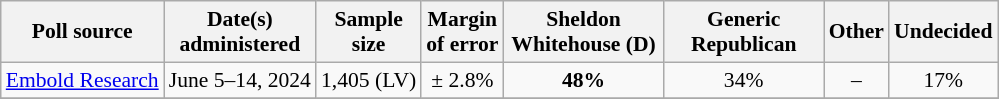<table class="wikitable" style="font-size:90%;text-align:center;">
<tr>
<th>Poll source</th>
<th>Date(s)<br>administered</th>
<th>Sample<br>size</th>
<th>Margin<br>of error</th>
<th style="width:100px;">Sheldon<br>Whitehouse (D)</th>
<th style="width:100px;">Generic<br>Republican</th>
<th>Other</th>
<th>Undecided</th>
</tr>
<tr>
<td style="text-align:left;"><a href='#'>Embold Research</a></td>
<td data-sort-value="2024-06-26">June 5–14, 2024</td>
<td>1,405 (LV)</td>
<td>± 2.8%</td>
<td><strong>48%</strong></td>
<td>34%</td>
<td>–</td>
<td>17%</td>
</tr>
<tr>
</tr>
</table>
